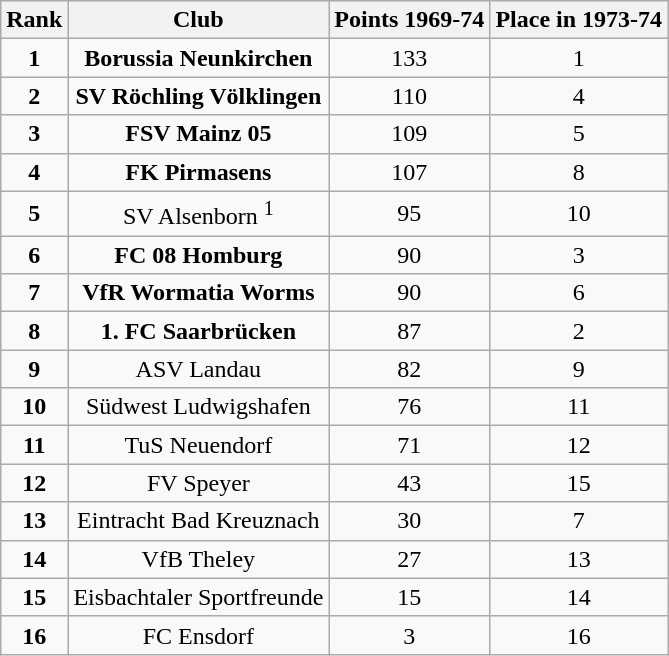<table class="wikitable">
<tr>
<th>Rank</th>
<th>Club</th>
<th>Points 1969-74</th>
<th>Place in 1973-74</th>
</tr>
<tr align="center">
<td><strong>1</strong></td>
<td><strong>Borussia Neunkirchen</strong></td>
<td>133</td>
<td>1</td>
</tr>
<tr align="center">
<td><strong>2</strong></td>
<td><strong>SV Röchling Völklingen</strong></td>
<td>110</td>
<td>4</td>
</tr>
<tr align="center">
<td><strong>3</strong></td>
<td><strong>FSV Mainz 05</strong></td>
<td>109</td>
<td>5</td>
</tr>
<tr align="center">
<td><strong>4</strong></td>
<td><strong>FK Pirmasens</strong></td>
<td>107</td>
<td>8</td>
</tr>
<tr align="center">
<td><strong>5</strong></td>
<td>SV Alsenborn <sup>1</sup></td>
<td>95</td>
<td>10</td>
</tr>
<tr align="center">
<td><strong>6</strong></td>
<td><strong>FC 08 Homburg</strong></td>
<td>90</td>
<td>3</td>
</tr>
<tr align="center">
<td><strong>7</strong></td>
<td><strong>VfR Wormatia Worms</strong></td>
<td>90</td>
<td>6</td>
</tr>
<tr align="center">
<td><strong>8</strong></td>
<td><strong>1. FC Saarbrücken</strong></td>
<td>87</td>
<td>2</td>
</tr>
<tr align="center">
<td><strong>9</strong></td>
<td>ASV Landau</td>
<td>82</td>
<td>9</td>
</tr>
<tr align="center">
<td><strong>10</strong></td>
<td>Südwest Ludwigshafen</td>
<td>76</td>
<td>11</td>
</tr>
<tr align="center">
<td><strong>11</strong></td>
<td>TuS Neuendorf</td>
<td>71</td>
<td>12</td>
</tr>
<tr align="center">
<td><strong>12</strong></td>
<td>FV Speyer</td>
<td>43</td>
<td>15</td>
</tr>
<tr align="center">
<td><strong>13</strong></td>
<td>Eintracht Bad Kreuznach</td>
<td>30</td>
<td>7</td>
</tr>
<tr align="center">
<td><strong>14</strong></td>
<td>VfB Theley</td>
<td>27</td>
<td>13</td>
</tr>
<tr align="center">
<td><strong>15</strong></td>
<td>Eisbachtaler Sportfreunde</td>
<td>15</td>
<td>14</td>
</tr>
<tr align="center">
<td><strong>16</strong></td>
<td>FC Ensdorf</td>
<td>3</td>
<td>16</td>
</tr>
</table>
